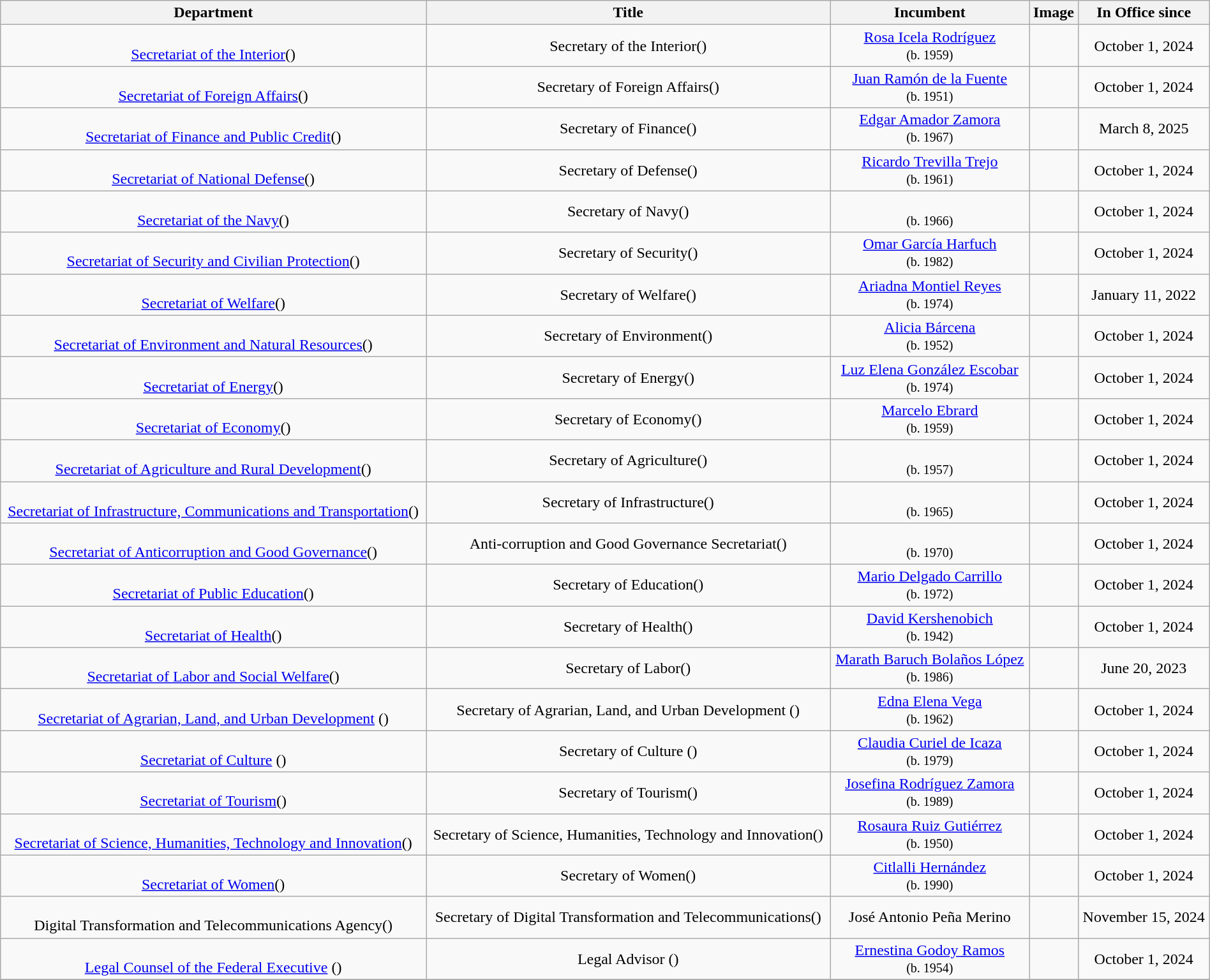<table class="wikitable" style="text-align:center; width:100%;">
<tr>
<th>Department</th>
<th>Title</th>
<th>Incumbent</th>
<th>Image</th>
<th>In Office since</th>
</tr>
<tr>
<td align="center"><br><a href='#'>Secretariat of the Interior</a>()</td>
<td>Secretary of the Interior()</td>
<td><a href='#'>Rosa Icela Rodríguez</a><br><small>(b. 1959)</small></td>
<td></td>
<td>October 1, 2024</td>
</tr>
<tr>
<td align="center"><br><a href='#'>Secretariat of Foreign Affairs</a>()</td>
<td>Secretary of Foreign Affairs()</td>
<td><a href='#'>Juan Ramón de la Fuente</a><br><small>(b. 1951)</small></td>
<td></td>
<td>October 1, 2024</td>
</tr>
<tr>
<td align="center"><br><a href='#'>Secretariat of Finance and Public Credit</a>()</td>
<td>Secretary of Finance()</td>
<td><a href='#'>Edgar Amador Zamora</a><br><small>(b. 1967)</small></td>
<td></td>
<td>March 8, 2025</td>
</tr>
<tr>
<td align="center"><br><a href='#'>Secretariat of National Defense</a>()</td>
<td>Secretary of Defense()</td>
<td><a href='#'>Ricardo Trevilla Trejo</a><br><small>(b. 1961)</small></td>
<td></td>
<td>October 1, 2024</td>
</tr>
<tr>
<td align="center"><br><a href='#'>Secretariat of the Navy</a>()</td>
<td>Secretary of Navy()</td>
<td><br><small>(b. 1966)</small></td>
<td></td>
<td>October 1, 2024</td>
</tr>
<tr>
<td align="center"><br><a href='#'>Secretariat of Security and Civilian Protection</a>()</td>
<td>Secretary of Security()</td>
<td><a href='#'>Omar García Harfuch</a><br><small>(b. 1982)</small></td>
<td></td>
<td>October 1, 2024</td>
</tr>
<tr>
<td align="center"><br><a href='#'>Secretariat of Welfare</a>()</td>
<td>Secretary of Welfare()</td>
<td><a href='#'>Ariadna Montiel Reyes</a><br><small>(b. 1974)</small></td>
<td></td>
<td>January 11, 2022</td>
</tr>
<tr>
<td align="center"><br><a href='#'>Secretariat of Environment and Natural Resources</a>()</td>
<td>Secretary of Environment()</td>
<td><a href='#'>Alicia Bárcena</a><br><small>(b. 1952)</small></td>
<td></td>
<td>October 1, 2024</td>
</tr>
<tr>
<td align="center"><br><a href='#'>Secretariat of Energy</a>()</td>
<td>Secretary of Energy()</td>
<td><a href='#'>Luz Elena González Escobar</a><br><small>(b. 1974)</small></td>
<td></td>
<td>October 1, 2024</td>
</tr>
<tr>
<td align="center"><br><a href='#'>Secretariat of Economy</a>()</td>
<td>Secretary of Economy()</td>
<td><a href='#'>Marcelo Ebrard</a><br><small>(b. 1959)</small></td>
<td></td>
<td>October 1, 2024</td>
</tr>
<tr>
<td align="center"><br><a href='#'>Secretariat of Agriculture and Rural Development</a>()</td>
<td>Secretary of Agriculture()</td>
<td><br><small>(b. 1957)</small></td>
<td></td>
<td>October 1, 2024</td>
</tr>
<tr>
<td align="center"><br><a href='#'>Secretariat of Infrastructure, Communications and Transportation</a>()</td>
<td>Secretary of Infrastructure()</td>
<td><br><small>(b. 1965)</small></td>
<td></td>
<td>October 1, 2024</td>
</tr>
<tr>
<td align="center"><br><a href='#'>Secretariat of Anticorruption and Good Governance</a>()</td>
<td>Anti-corruption and Good Governance Secretariat()</td>
<td><br><small>(b. 1970)</small></td>
<td></td>
<td>October 1, 2024</td>
</tr>
<tr>
<td align="center"><br><a href='#'>Secretariat of Public Education</a>()</td>
<td>Secretary of Education()</td>
<td><a href='#'>Mario Delgado Carrillo</a><br><small>(b. 1972)</small></td>
<td></td>
<td>October 1, 2024</td>
</tr>
<tr>
<td align="center"><br><a href='#'>Secretariat of Health</a>()</td>
<td>Secretary of Health()</td>
<td><a href='#'>David Kershenobich</a><br><small>(b. 1942)</small></td>
<td></td>
<td>October 1, 2024</td>
</tr>
<tr>
<td align="center"><br><a href='#'>Secretariat of Labor and Social Welfare</a>()</td>
<td>Secretary of Labor()</td>
<td><a href='#'>Marath Baruch Bolaños López</a><br><small>(b. 1986)</small></td>
<td></td>
<td>June 20, 2023</td>
</tr>
<tr>
<td align="center"><br> <a href='#'>Secretariat of Agrarian, Land, and Urban Development</a>  ()</td>
<td>Secretary of Agrarian, Land, and Urban Development  ()</td>
<td><a href='#'>Edna Elena Vega</a><br><small>(b. 1962)</small></td>
<td></td>
<td>October 1, 2024</td>
</tr>
<tr>
<td align="center"><br><a href='#'>Secretariat of Culture</a>  ()</td>
<td>Secretary of Culture  ()</td>
<td><a href='#'>Claudia Curiel de Icaza</a><br><small>(b. 1979)</small></td>
<td></td>
<td>October 1, 2024</td>
</tr>
<tr>
<td align="center"><br><a href='#'>Secretariat of Tourism</a>()</td>
<td>Secretary of Tourism()</td>
<td><a href='#'>Josefina Rodríguez Zamora</a><br><small>(b. 1989)</small></td>
<td></td>
<td>October 1, 2024</td>
</tr>
<tr>
<td align="center"><br><a href='#'>Secretariat of Science, Humanities, Technology and Innovation</a>()</td>
<td>Secretary of Science, Humanities, Technology and Innovation()</td>
<td><a href='#'>Rosaura Ruiz Gutiérrez</a><br><small>(b. 1950)</small></td>
<td></td>
<td>October 1, 2024</td>
</tr>
<tr>
<td align="center"><br><a href='#'>Secretariat of Women</a>()</td>
<td>Secretary of Women()</td>
<td><a href='#'>Citlalli Hernández</a><br><small>(b. 1990)</small></td>
<td></td>
<td>October 1, 2024</td>
</tr>
<tr>
<td><br>Digital Transformation and Telecommunications Agency()</td>
<td>Secretary of Digital Transformation and Telecommunications()</td>
<td>José Antonio Peña Merino</td>
<td></td>
<td>November 15, 2024</td>
</tr>
<tr>
<td align="center"><br> <a href='#'>Legal Counsel of the Federal Executive</a> ()</td>
<td>Legal Advisor  ()</td>
<td><a href='#'>Ernestina Godoy Ramos</a><br><small>(b. 1954)</small></td>
<td></td>
<td>October 1, 2024</td>
</tr>
<tr>
</tr>
</table>
